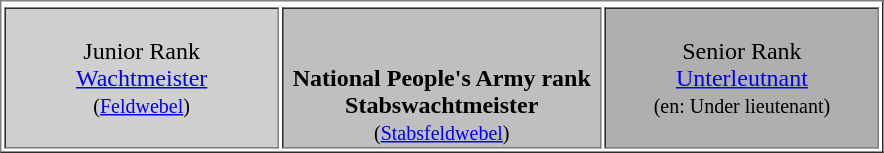<table class="wikipedia sortable" border="1">
<tr>
</tr>
<tr>
<td width="30%" align="center" style="background:#cfcfcf;">Junior Rank<br><a href='#'>Wachtmeister</a><br><small>(<a href='#'>Feldwebel</a>)</small></td>
<td width="35%" align="center"  style="background:#bfbfbf;"><br><br><strong>National People's Army rank</strong><br><strong>Stabswachtmeister</strong><br><small>(<a href='#'>Stabsfeldwebel</a>)</small></td>
<td width="30%" align="center" style="background:#afafaf;">Senior Rank<br><a href='#'>Unterleutnant</a><br><small>(en: Under lieutenant)</small></td>
</tr>
</table>
